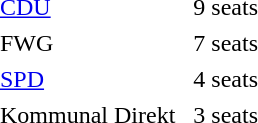<table cellpadding="2" style="width:180px; text-align:right; white-space:nowrap;">
<tr>
<td style="text-align:left;"><a href='#'>CDU</a></td>
<td>9 seats</td>
</tr>
<tr>
<td style="text-align:left;">FWG</td>
<td>7 seats</td>
</tr>
<tr>
<td style="text-align:left;"><a href='#'>SPD</a></td>
<td>4 seats</td>
</tr>
<tr>
<td style="text-align:left;">Kommunal Direkt</td>
<td>3 seats</td>
</tr>
</table>
